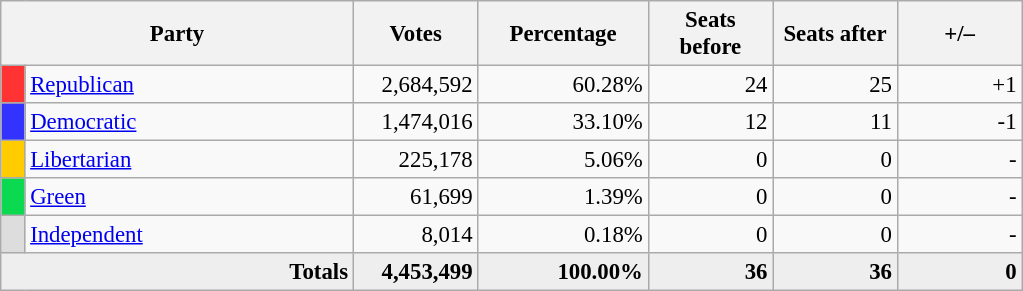<table class="wikitable" style="font-size: 95%;">
<tr>
<th colspan=2 style="width: 15em">Party</th>
<th style="width: 5em">Votes</th>
<th style="width: 7em">Percentage</th>
<th style="width: 5em">Seats before</th>
<th style="width: 5em">Seats after</th>
<th style="width: 5em">+/–</th>
</tr>
<tr>
<th style="background:#f33; width:3px;"></th>
<td style="width: 130px"><a href='#'>Republican</a></td>
<td style="text-align:right;">2,684,592</td>
<td style="text-align:right;">60.28%</td>
<td style="text-align:right;">24</td>
<td style="text-align:right;">25</td>
<td style="text-align:right;">+1</td>
</tr>
<tr>
<th style="background:#33f; width:3px;"></th>
<td style="width: 130px"><a href='#'>Democratic</a></td>
<td style="text-align:right;">1,474,016</td>
<td style="text-align:right;">33.10%</td>
<td style="text-align:right;">12</td>
<td style="text-align:right;">11</td>
<td style="text-align:right;">-1</td>
</tr>
<tr>
<th style="background:#fc0; width:3px;"></th>
<td style="width: 130px"><a href='#'>Libertarian</a></td>
<td style="text-align:right;">225,178</td>
<td style="text-align:right;">5.06%</td>
<td style="text-align:right;">0</td>
<td style="text-align:right;">0</td>
<td style="text-align:right;">-</td>
</tr>
<tr>
<th style="background:#0bda51; width:3px;"></th>
<td style="width: 130px"><a href='#'>Green</a></td>
<td style="text-align:right;">61,699</td>
<td style="text-align:right;">1.39%</td>
<td style="text-align:right;">0</td>
<td style="text-align:right;">0</td>
<td style="text-align:right;">-</td>
</tr>
<tr>
<th style="background:#ddd; width:3px;"></th>
<td style="width: 130px"><a href='#'>Independent</a></td>
<td style="text-align:right;">8,014</td>
<td style="text-align:right;">0.18%</td>
<td style="text-align:right;">0</td>
<td style="text-align:right;">0</td>
<td style="text-align:right;">-</td>
</tr>
<tr style="background:#eee; text-align:right;">
<td colspan="2"><strong>Totals</strong></td>
<td><strong>4,453,499</strong></td>
<td><strong>100.00%</strong></td>
<td><strong>36</strong></td>
<td><strong>36</strong></td>
<td><strong>0</strong></td>
</tr>
</table>
